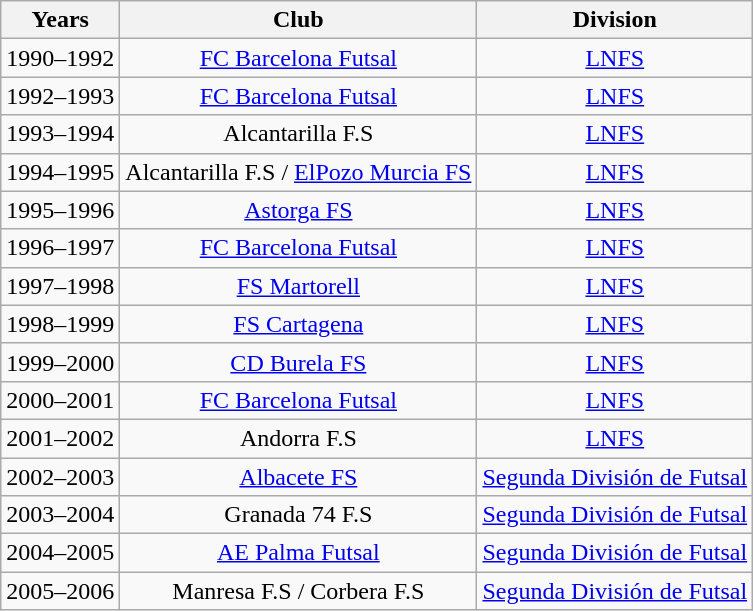<table class="wikitable" style="text-align: center;">
<tr>
<th>Years</th>
<th>Club</th>
<th>Division</th>
</tr>
<tr>
<td>1990–1992</td>
<td><a href='#'>FC Barcelona Futsal</a></td>
<td><a href='#'>LNFS</a></td>
</tr>
<tr>
<td>1992–1993</td>
<td><a href='#'>FC Barcelona Futsal</a></td>
<td><a href='#'>LNFS</a></td>
</tr>
<tr>
<td>1993–1994</td>
<td>Alcantarilla F.S</td>
<td><a href='#'>LNFS</a></td>
</tr>
<tr>
<td>1994–1995</td>
<td>Alcantarilla F.S / <a href='#'>ElPozo Murcia FS</a></td>
<td><a href='#'>LNFS</a></td>
</tr>
<tr>
<td>1995–1996</td>
<td><a href='#'>Astorga FS</a></td>
<td><a href='#'>LNFS</a></td>
</tr>
<tr>
<td>1996–1997</td>
<td><a href='#'>FC Barcelona Futsal</a></td>
<td><a href='#'>LNFS</a></td>
</tr>
<tr>
<td>1997–1998</td>
<td><a href='#'>FS Martorell</a></td>
<td><a href='#'>LNFS</a></td>
</tr>
<tr>
<td>1998–1999</td>
<td><a href='#'>FS Cartagena</a></td>
<td><a href='#'>LNFS</a></td>
</tr>
<tr>
<td>1999–2000</td>
<td><a href='#'>CD Burela FS</a></td>
<td><a href='#'>LNFS</a></td>
</tr>
<tr>
<td>2000–2001</td>
<td><a href='#'>FC Barcelona Futsal</a></td>
<td><a href='#'>LNFS</a></td>
</tr>
<tr>
<td>2001–2002</td>
<td>Andorra F.S</td>
<td><a href='#'>LNFS</a></td>
</tr>
<tr>
<td>2002–2003</td>
<td><a href='#'>Albacete FS</a></td>
<td><a href='#'>Segunda División de Futsal</a></td>
</tr>
<tr>
<td>2003–2004</td>
<td>Granada 74 F.S</td>
<td><a href='#'>Segunda División de Futsal</a></td>
</tr>
<tr>
<td>2004–2005</td>
<td><a href='#'>AE Palma Futsal</a></td>
<td><a href='#'>Segunda División de Futsal</a></td>
</tr>
<tr>
<td>2005–2006</td>
<td>Manresa F.S / Corbera F.S</td>
<td><a href='#'>Segunda División de Futsal</a></td>
</tr>
</table>
